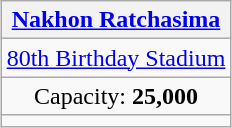<table class="wikitable" style="margin:1em auto; text-align:center">
<tr>
<th><a href='#'>Nakhon Ratchasima</a></th>
</tr>
<tr>
<td><a href='#'>80th Birthday Stadium</a></td>
</tr>
<tr>
<td>Capacity: <strong>25,000</strong></td>
</tr>
<tr>
<td></td>
</tr>
</table>
